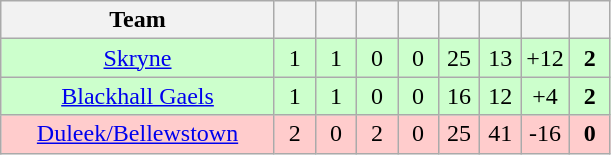<table class="wikitable" style="text-align:center">
<tr>
<th style="width:175px;">Team</th>
<th width="20"></th>
<th width="20"></th>
<th width="20"></th>
<th width="20"></th>
<th width="20"></th>
<th width="20"></th>
<th width="20"></th>
<th width="20"></th>
</tr>
<tr style="background:#cfc;">
<td><a href='#'>Skryne</a></td>
<td>1</td>
<td>1</td>
<td>0</td>
<td>0</td>
<td>25</td>
<td>13</td>
<td>+12</td>
<td><strong>2</strong></td>
</tr>
<tr style="background:#cfc;">
<td><a href='#'>Blackhall Gaels</a></td>
<td>1</td>
<td>1</td>
<td>0</td>
<td>0</td>
<td>16</td>
<td>12</td>
<td>+4</td>
<td><strong>2</strong></td>
</tr>
<tr style="background:#fcc;">
<td><a href='#'>Duleek/Bellewstown</a></td>
<td>2</td>
<td>0</td>
<td>2</td>
<td>0</td>
<td>25</td>
<td>41</td>
<td>-16</td>
<td><strong>0</strong></td>
</tr>
</table>
